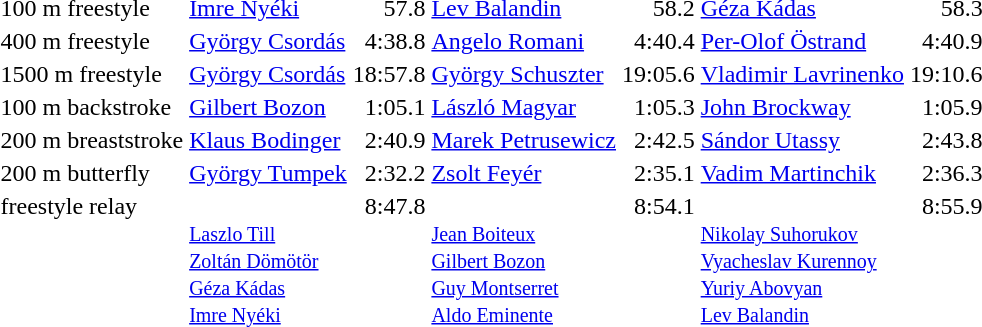<table>
<tr valign="top">
<td>100 m freestyle<br></td>
<td><a href='#'>Imre Nyéki</a><br><small></small></td>
<td align="right">57.8</td>
<td><a href='#'>Lev Balandin</a><br><small></small></td>
<td align="right">58.2</td>
<td><a href='#'>Géza Kádas</a><br><small></small></td>
<td align="right">58.3</td>
</tr>
<tr valign="top">
<td>400 m freestyle<br></td>
<td><a href='#'>György Csordás</a><br><small></small></td>
<td align="right">4:38.8</td>
<td><a href='#'>Angelo Romani</a><br><small></small></td>
<td align="right">4:40.4</td>
<td><a href='#'>Per-Olof Östrand</a><br><small></small></td>
<td align="right">4:40.9</td>
</tr>
<tr valign="top">
<td>1500 m freestyle<br></td>
<td><a href='#'>György Csordás</a><br><small></small></td>
<td align="right">18:57.8</td>
<td><a href='#'>György Schuszter</a><br><small></small></td>
<td align="right">19:05.6</td>
<td><a href='#'>Vladimir Lavrinenko</a><br><small></small></td>
<td align="right">19:10.6</td>
</tr>
<tr valign="top">
<td>100 m backstroke<br></td>
<td><a href='#'>Gilbert Bozon</a><br><small></small></td>
<td align="right">1:05.1</td>
<td><a href='#'>László Magyar</a><br><small></small></td>
<td align="right">1:05.3</td>
<td><a href='#'>John Brockway</a><br><small></small></td>
<td align="right">1:05.9</td>
</tr>
<tr valign="top">
<td>200 m breaststroke<br></td>
<td><a href='#'>Klaus Bodinger</a><br><small></small></td>
<td align="right">2:40.9</td>
<td><a href='#'>Marek Petrusewicz</a><br><small></small></td>
<td align="right">2:42.5</td>
<td><a href='#'>Sándor Utassy</a><br><small></small></td>
<td align="right">2:43.8</td>
</tr>
<tr valign="top">
<td>200 m butterfly<br></td>
<td><a href='#'>György Tumpek</a><br><small></small></td>
<td align="right">2:32.2</td>
<td><a href='#'>Zsolt Feyér</a><br><small></small></td>
<td align="right">2:35.1</td>
<td><a href='#'>Vadim Martinchik</a><br><small></small></td>
<td align="right">2:36.3</td>
</tr>
<tr valign="top">
<td> freestyle relay<br></td>
<td><br><small><a href='#'>Laszlo Till</a><br><a href='#'>Zoltán Dömötör</a><br><a href='#'>Géza Kádas</a><br><a href='#'>Imre Nyéki</a></small></td>
<td align="right">8:47.8</td>
<td><br><small><a href='#'>Jean Boiteux</a><br><a href='#'>Gilbert Bozon</a><br><a href='#'>Guy Montserret</a><br><a href='#'>Aldo Eminente</a></small></td>
<td align="right">8:54.1</td>
<td><br><small><a href='#'>Nikolay Suhorukov</a><br><a href='#'>Vyacheslav Kurennoy</a><br><a href='#'>Yuriy Abovyan</a><br><a href='#'>Lev Balandin</a></small></td>
<td align="right">8:55.9</td>
</tr>
</table>
